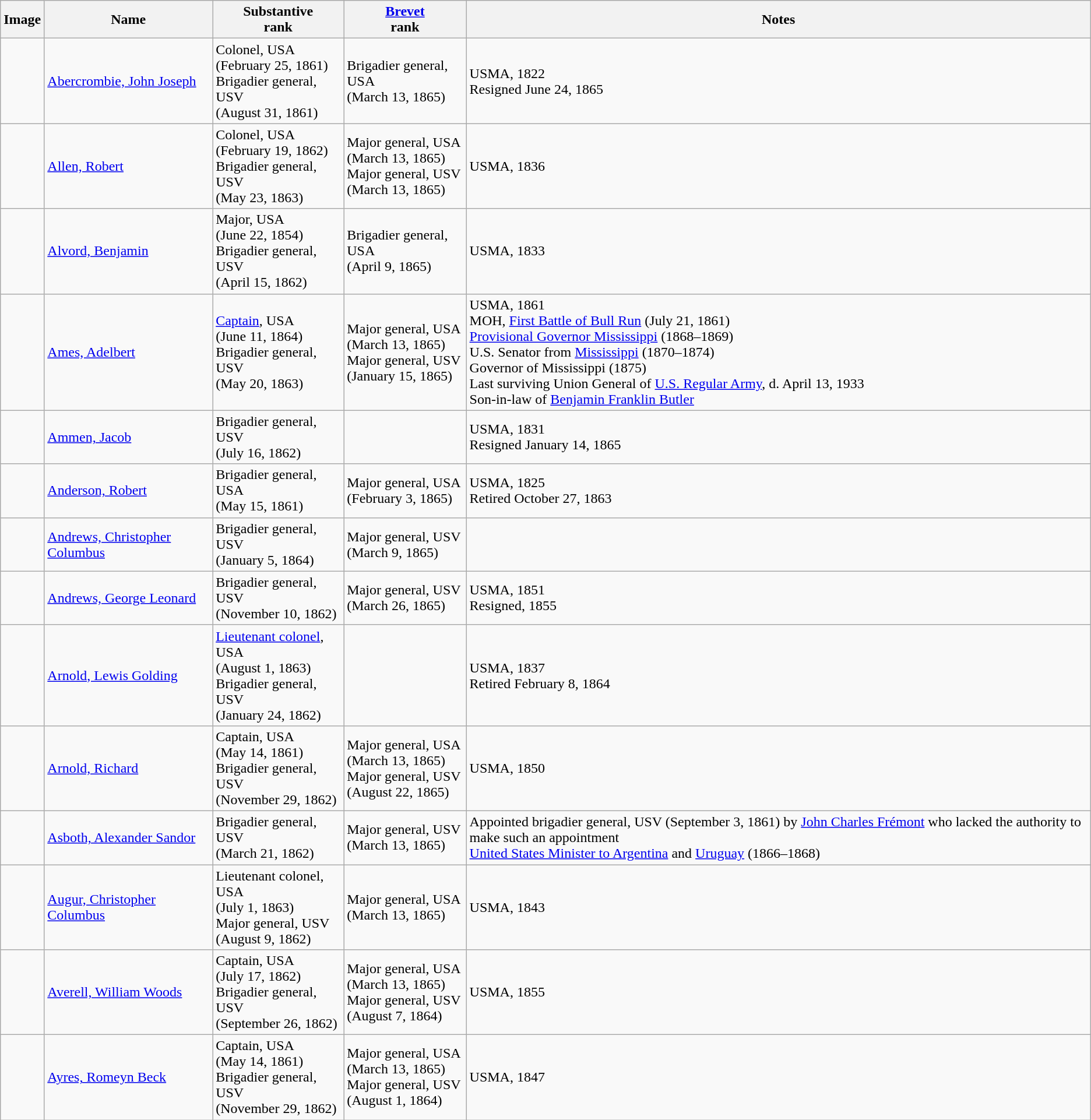<table class="wikitable sortable">
<tr>
<th class="unsortable">Image</th>
<th>Name</th>
<th>Substantive<br>rank</th>
<th><a href='#'>Brevet</a><br>rank</th>
<th class="unsortable">Notes</th>
</tr>
<tr>
<td></td>
<td><a href='#'>Abercrombie, John Joseph</a></td>
<td>Colonel, USA<br>(February 25, 1861)<br>Brigadier general, USV<br>(August 31, 1861)</td>
<td>Brigadier general, USA<br>(March 13, 1865)</td>
<td>USMA, 1822<br>Resigned June 24, 1865</td>
</tr>
<tr>
<td></td>
<td><a href='#'>Allen, Robert</a></td>
<td>Colonel, USA<br>(February 19, 1862)<br>Brigadier general, USV<br>(May 23, 1863)</td>
<td>Major general, USA<br>(March 13, 1865)<br>Major general, USV<br>(March 13, 1865)</td>
<td>USMA, 1836</td>
</tr>
<tr>
<td></td>
<td><a href='#'>Alvord, Benjamin</a></td>
<td>Major, USA<br>(June 22, 1854)<br>Brigadier general, USV<br>(April 15, 1862)</td>
<td>Brigadier general, USA<br>(April 9, 1865)</td>
<td>USMA, 1833</td>
</tr>
<tr>
<td></td>
<td><a href='#'>Ames, Adelbert</a></td>
<td><a href='#'>Captain</a>, USA<br>(June 11, 1864)<br>Brigadier general, USV<br>(May 20, 1863)</td>
<td>Major general, USA<br>(March 13, 1865)<br>Major general, USV<br>(January 15, 1865)</td>
<td>USMA, 1861<br>MOH, <a href='#'>First Battle of Bull Run</a> (July 21, 1861)<br><a href='#'>Provisional Governor Mississippi</a> (1868–1869)<br>U.S. Senator from <a href='#'>Mississippi</a> (1870–1874)<br> Governor of Mississippi (1875)<br>Last surviving Union General of <a href='#'>U.S. Regular Army</a>, d. April 13, 1933<br>Son-in-law of <a href='#'>Benjamin Franklin Butler</a></td>
</tr>
<tr>
<td></td>
<td><a href='#'>Ammen, Jacob</a></td>
<td>Brigadier general, USV<br>(July 16, 1862)</td>
<td></td>
<td>USMA, 1831<br>Resigned January 14, 1865</td>
</tr>
<tr>
<td></td>
<td><a href='#'>Anderson, Robert</a></td>
<td>Brigadier general, USA<br>(May 15, 1861)</td>
<td>Major general, USA<br>(February 3, 1865)</td>
<td>USMA, 1825<br>Retired October 27, 1863</td>
</tr>
<tr>
<td></td>
<td><a href='#'>Andrews, Christopher Columbus</a></td>
<td>Brigadier general, USV<br>(January 5, 1864)</td>
<td>Major general, USV<br>(March 9, 1865)</td>
<td></td>
</tr>
<tr>
<td></td>
<td><a href='#'>Andrews, George Leonard</a></td>
<td>Brigadier general, USV<br>(November 10, 1862)</td>
<td>Major general, USV<br>(March 26, 1865)</td>
<td>USMA, 1851<br>Resigned, 1855</td>
</tr>
<tr>
<td></td>
<td><a href='#'>Arnold, Lewis Golding</a></td>
<td><a href='#'>Lieutenant colonel</a>, USA<br>(August 1, 1863)<br>Brigadier general, USV<br>(January 24, 1862)</td>
<td></td>
<td>USMA, 1837<br>Retired February 8, 1864</td>
</tr>
<tr>
<td></td>
<td><a href='#'>Arnold, Richard</a></td>
<td>Captain, USA<br>(May 14, 1861)<br>Brigadier general, USV<br>(November 29, 1862)</td>
<td>Major general, USA<br>(March 13, 1865)<br>Major general, USV<br>(August 22, 1865)</td>
<td>USMA, 1850</td>
</tr>
<tr>
<td></td>
<td><a href='#'>Asboth, Alexander Sandor</a></td>
<td>Brigadier general, USV<br>(March 21, 1862)</td>
<td>Major general, USV<br>(March 13, 1865)</td>
<td>Appointed brigadier general, USV (September 3, 1861) by <a href='#'>John Charles Frémont</a> who lacked the authority to make such an appointment<br><a href='#'>United States Minister to Argentina</a> and <a href='#'>Uruguay</a> (1866–1868)</td>
</tr>
<tr>
<td></td>
<td><a href='#'>Augur, Christopher Columbus</a></td>
<td>Lieutenant colonel, USA<br>(July 1, 1863)<br>Major general, USV<br>(August 9, 1862)</td>
<td>Major general, USA<br>(March 13, 1865)</td>
<td>USMA, 1843</td>
</tr>
<tr>
<td></td>
<td><a href='#'>Averell, William Woods</a></td>
<td>Captain, USA<br>(July 17, 1862)<br>Brigadier general, USV<br>(September 26, 1862)</td>
<td>Major general, USA<br>(March 13, 1865)<br>Major general, USV<br>(August 7, 1864)</td>
<td>USMA, 1855</td>
</tr>
<tr>
<td></td>
<td><a href='#'>Ayres, Romeyn Beck</a></td>
<td>Captain, USA<br>(May 14, 1861)<br>Brigadier general, USV<br>(November 29, 1862)</td>
<td>Major general, USA<br>(March 13, 1865)<br>Major general, USV<br>(August 1, 1864)</td>
<td>USMA, 1847</td>
</tr>
</table>
